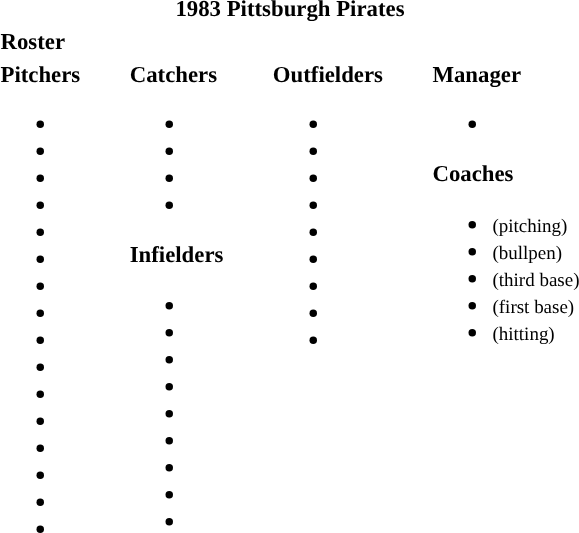<table class="toccolours" style="font-size: 95%;">
<tr>
<th colspan="10">1983 Pittsburgh Pirates</th>
</tr>
<tr>
<td colspan="10"><strong>Roster</strong></td>
</tr>
<tr>
<td valign="top"><strong>Pitchers</strong><br><ul><li></li><li></li><li></li><li></li><li></li><li></li><li></li><li></li><li></li><li></li><li></li><li></li><li></li><li></li><li></li><li></li></ul></td>
<td width="25px"></td>
<td valign="top"><strong>Catchers</strong><br><ul><li></li><li></li><li></li><li></li></ul><strong>Infielders</strong><ul><li></li><li></li><li></li><li></li><li></li><li></li><li></li><li></li><li></li></ul></td>
<td width="25px"></td>
<td valign="top"><strong>Outfielders</strong><br><ul><li></li><li></li><li></li><li></li><li></li><li></li><li></li><li></li><li></li></ul></td>
<td width="25px"></td>
<td valign="top"><strong>Manager</strong><br><ul><li></li></ul><strong>Coaches</strong><ul><li> <small>(pitching)</small></li><li> <small>(bullpen)</small></li><li> <small>(third base)</small></li><li> <small>(first base)</small></li><li> <small>(hitting)</small></li></ul></td>
</tr>
</table>
